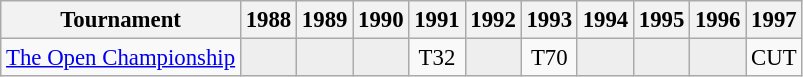<table class="wikitable" style="font-size:95%;text-align:center;">
<tr>
<th>Tournament</th>
<th>1988</th>
<th>1989</th>
<th>1990</th>
<th>1991</th>
<th>1992</th>
<th>1993</th>
<th>1994</th>
<th>1995</th>
<th>1996</th>
<th>1997</th>
</tr>
<tr>
<td align=left><a href='#'>The Open Championship</a></td>
<td style="background:#eeeeee;"></td>
<td style="background:#eeeeee;"></td>
<td style="background:#eeeeee;"></td>
<td>T32</td>
<td style="background:#eeeeee;"></td>
<td>T70</td>
<td style="background:#eeeeee;"></td>
<td style="background:#eeeeee;"></td>
<td style="background:#eeeeee;"></td>
<td>CUT</td>
</tr>
</table>
